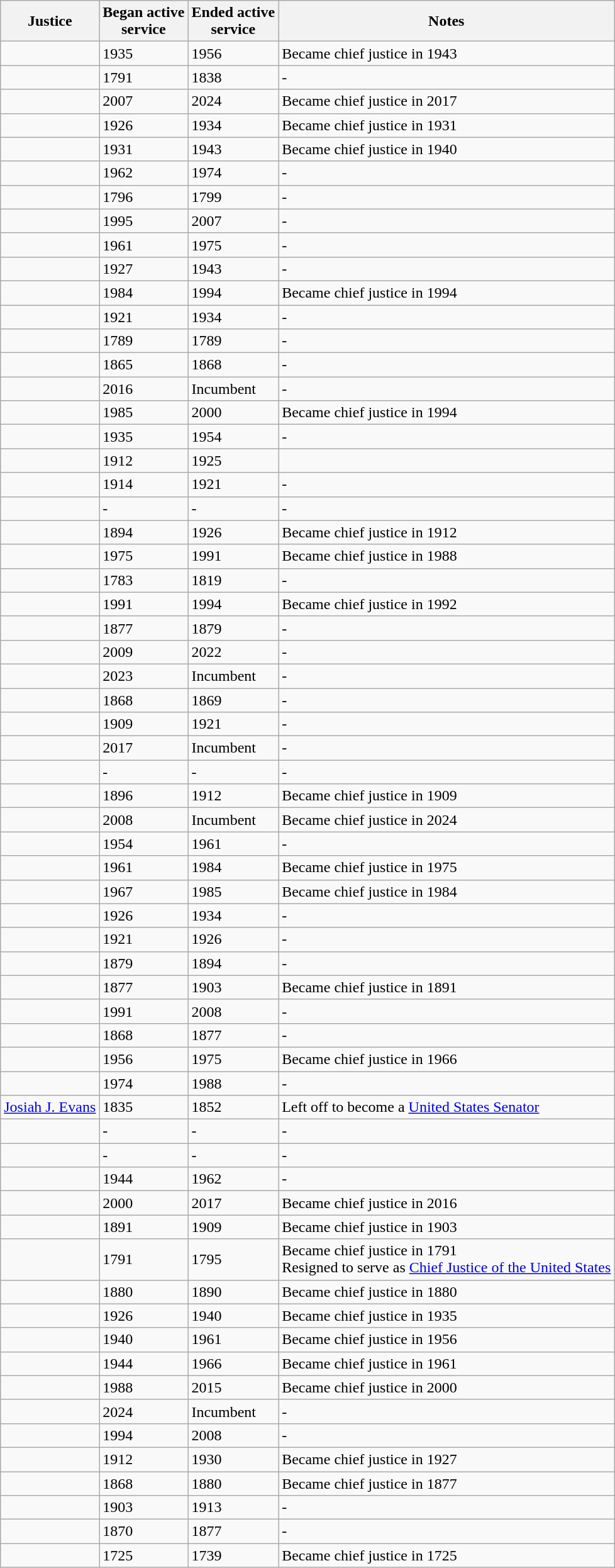<table class="sortable wikitable">
<tr>
<th>Justice</th>
<th>Began active<br>service</th>
<th>Ended active<br>service</th>
<th>Notes</th>
</tr>
<tr>
<td></td>
<td>1935</td>
<td>1956</td>
<td>Became chief justice in 1943</td>
</tr>
<tr>
<td></td>
<td>1791</td>
<td>1838</td>
<td>-</td>
</tr>
<tr>
<td></td>
<td>2007</td>
<td>2024</td>
<td>Became chief justice in 2017</td>
</tr>
<tr>
<td></td>
<td>1926</td>
<td>1934</td>
<td>Became chief justice in 1931</td>
</tr>
<tr>
<td></td>
<td>1931</td>
<td>1943</td>
<td>Became chief justice in 1940</td>
</tr>
<tr>
<td></td>
<td>1962</td>
<td>1974</td>
<td>-</td>
</tr>
<tr>
<td></td>
<td>1796</td>
<td>1799</td>
<td>-</td>
</tr>
<tr>
<td></td>
<td>1995</td>
<td>2007</td>
<td>-</td>
</tr>
<tr>
<td></td>
<td>1961</td>
<td>1975</td>
<td>-</td>
</tr>
<tr>
<td></td>
<td>1927</td>
<td>1943</td>
<td>-</td>
</tr>
<tr>
<td></td>
<td>1984</td>
<td>1994</td>
<td>Became chief justice in 1994</td>
</tr>
<tr>
<td></td>
<td>1921</td>
<td>1934</td>
<td>-</td>
</tr>
<tr>
<td></td>
<td>1789</td>
<td>1789</td>
<td>-</td>
</tr>
<tr>
<td></td>
<td>1865</td>
<td>1868</td>
<td>-</td>
</tr>
<tr>
<td></td>
<td>2016</td>
<td>Incumbent</td>
<td>-</td>
</tr>
<tr>
<td></td>
<td>1985</td>
<td>2000</td>
<td>Became chief justice in 1994</td>
</tr>
<tr>
<td></td>
<td>1935</td>
<td>1954</td>
<td>-</td>
</tr>
<tr>
<td></td>
<td>1912</td>
<td>1925</td>
<td></td>
</tr>
<tr>
<td></td>
<td>1914</td>
<td>1921</td>
<td>-</td>
</tr>
<tr>
<td></td>
<td>-</td>
<td>-</td>
<td>-</td>
</tr>
<tr>
<td></td>
<td>1894</td>
<td>1926</td>
<td>Became chief justice in 1912</td>
</tr>
<tr>
<td></td>
<td>1975</td>
<td>1991</td>
<td>Became chief justice in 1988</td>
</tr>
<tr>
<td></td>
<td>1783</td>
<td>1819</td>
<td>-</td>
</tr>
<tr>
<td></td>
<td>1991</td>
<td>1994</td>
<td>Became chief justice in 1992</td>
</tr>
<tr>
<td></td>
<td>1877</td>
<td>1879</td>
<td>-</td>
</tr>
<tr>
<td></td>
<td>2009</td>
<td>2022</td>
<td>-</td>
</tr>
<tr>
<td></td>
<td>2023</td>
<td>Incumbent</td>
<td>-</td>
</tr>
<tr>
<td></td>
<td>1868</td>
<td>1869</td>
<td>-</td>
</tr>
<tr>
<td></td>
<td>1909</td>
<td>1921</td>
<td>-</td>
</tr>
<tr>
<td></td>
<td>2017</td>
<td>Incumbent</td>
<td>-</td>
</tr>
<tr>
<td></td>
<td>-</td>
<td>-</td>
<td>-</td>
</tr>
<tr>
<td></td>
<td>1896</td>
<td>1912</td>
<td>Became chief justice in 1909</td>
</tr>
<tr>
<td></td>
<td>2008</td>
<td>Incumbent</td>
<td>Became chief justice in 2024</td>
</tr>
<tr>
<td></td>
<td>1954</td>
<td>1961</td>
<td>-</td>
</tr>
<tr>
<td></td>
<td>1961</td>
<td>1984</td>
<td>Became chief justice in 1975</td>
</tr>
<tr>
<td></td>
<td>1967</td>
<td>1985</td>
<td>Became chief justice in 1984</td>
</tr>
<tr>
<td></td>
<td>1926</td>
<td>1934</td>
<td>-</td>
</tr>
<tr>
<td></td>
<td>1921</td>
<td>1926</td>
<td>-</td>
</tr>
<tr>
<td></td>
<td>1879</td>
<td>1894</td>
<td>-</td>
</tr>
<tr>
<td></td>
<td>1877</td>
<td>1903</td>
<td>Became chief justice in 1891</td>
</tr>
<tr>
<td></td>
<td>1991</td>
<td>2008</td>
<td>-</td>
</tr>
<tr>
<td></td>
<td>1868</td>
<td>1877</td>
<td>-</td>
</tr>
<tr>
<td></td>
<td>1956</td>
<td>1975</td>
<td>Became chief justice in 1966</td>
</tr>
<tr>
<td></td>
<td>1974</td>
<td>1988</td>
<td>-</td>
</tr>
<tr>
<td><a href='#'>Josiah J. Evans</a></td>
<td>1835</td>
<td>1852</td>
<td>Left off to become a <a href='#'>United States Senator</a></td>
</tr>
<tr>
<td></td>
<td>-</td>
<td>-</td>
<td>-</td>
</tr>
<tr>
<td></td>
<td>-</td>
<td>-</td>
<td>-</td>
</tr>
<tr>
<td></td>
<td>1944</td>
<td>1962</td>
<td>-</td>
</tr>
<tr>
<td></td>
<td>2000</td>
<td>2017</td>
<td>Became chief justice in 2016</td>
</tr>
<tr>
<td></td>
<td>1891</td>
<td>1909</td>
<td>Became chief justice in 1903</td>
</tr>
<tr>
<td></td>
<td>1791</td>
<td>1795</td>
<td>Became chief justice in 1791<br>Resigned to serve as <a href='#'>Chief Justice of the United States</a></td>
</tr>
<tr>
<td></td>
<td>1880</td>
<td>1890</td>
<td>Became chief justice in 1880</td>
</tr>
<tr>
<td></td>
<td>1926</td>
<td>1940</td>
<td>Became chief justice in 1935</td>
</tr>
<tr>
<td></td>
<td>1940</td>
<td>1961</td>
<td>Became chief justice in 1956</td>
</tr>
<tr>
<td></td>
<td>1944</td>
<td>1966</td>
<td>Became chief justice in 1961</td>
</tr>
<tr>
<td></td>
<td>1988</td>
<td>2015</td>
<td>Became chief justice in 2000</td>
</tr>
<tr>
<td></td>
<td>2024</td>
<td>Incumbent</td>
<td>-</td>
</tr>
<tr>
<td></td>
<td>1994</td>
<td>2008</td>
<td>-</td>
</tr>
<tr>
<td></td>
<td>1912</td>
<td>1930</td>
<td>Became chief justice in 1927</td>
</tr>
<tr>
<td></td>
<td>1868</td>
<td>1880</td>
<td>Became chief justice in 1877</td>
</tr>
<tr>
<td></td>
<td>1903</td>
<td>1913</td>
<td>-</td>
</tr>
<tr>
<td></td>
<td>1870</td>
<td>1877</td>
<td>-</td>
</tr>
<tr>
<td></td>
<td>1725</td>
<td>1739</td>
<td>Became chief justice in 1725</td>
</tr>
</table>
